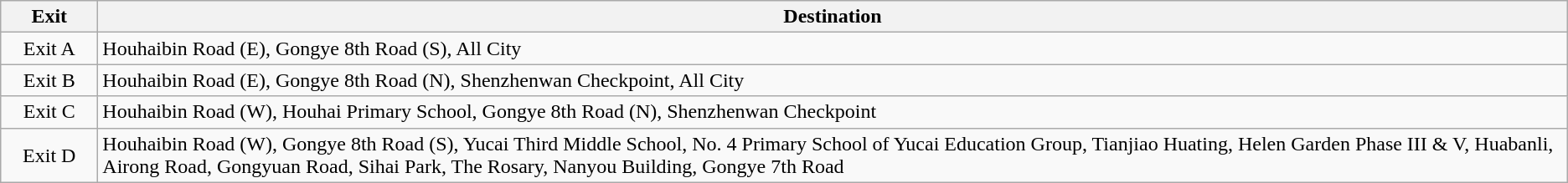<table class="wikitable">
<tr>
<th style="width:70px">Exit</th>
<th>Destination</th>
</tr>
<tr>
<td style="text-align:center;">Exit A</td>
<td>Houhaibin Road (E), Gongye 8th Road (S), All City</td>
</tr>
<tr>
<td style="text-align:center;">Exit B</td>
<td>Houhaibin Road (E), Gongye 8th Road (N), Shenzhenwan Checkpoint, All City</td>
</tr>
<tr>
<td style="text-align:center;">Exit C</td>
<td>Houhaibin Road (W), Houhai Primary School, Gongye 8th Road (N), Shenzhenwan Checkpoint</td>
</tr>
<tr>
<td style="text-align:center;">Exit D</td>
<td>Houhaibin Road (W), Gongye 8th Road (S), Yucai Third Middle School, No. 4 Primary School of Yucai Education Group, Tianjiao Huating, Helen Garden Phase III & V, Huabanli, Airong Road, Gongyuan Road, Sihai Park, The Rosary, Nanyou Building, Gongye 7th Road</td>
</tr>
</table>
